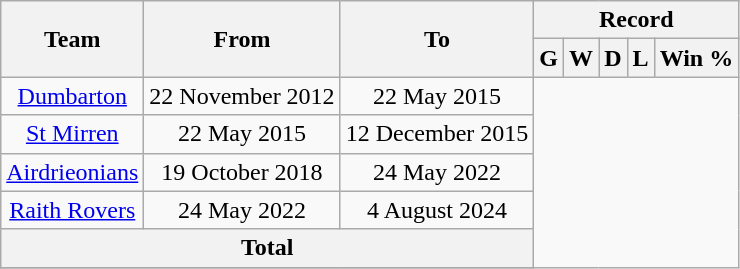<table class="wikitable" style="text-align: center">
<tr>
<th rowspan="2">Team</th>
<th rowspan="2">From</th>
<th rowspan="2">To</th>
<th colspan="5">Record</th>
</tr>
<tr>
<th>G</th>
<th>W</th>
<th>D</th>
<th>L</th>
<th>Win %</th>
</tr>
<tr>
<td align=centre><a href='#'>Dumbarton</a></td>
<td align=centre>22 November 2012</td>
<td align=centre>22 May 2015<br></td>
</tr>
<tr>
<td align=centre><a href='#'>St Mirren</a></td>
<td align=centre>22 May 2015</td>
<td align=centre>12 December 2015<br></td>
</tr>
<tr>
<td align=centre><a href='#'>Airdrieonians</a></td>
<td align=centre>19 October 2018</td>
<td align=centre>24 May 2022<br></td>
</tr>
<tr>
<td align=centre><a href='#'>Raith Rovers</a></td>
<td align=centre>24 May 2022</td>
<td align=centre>4 August 2024<br></td>
</tr>
<tr>
<th colspan="3">Total<br></th>
</tr>
<tr>
</tr>
</table>
